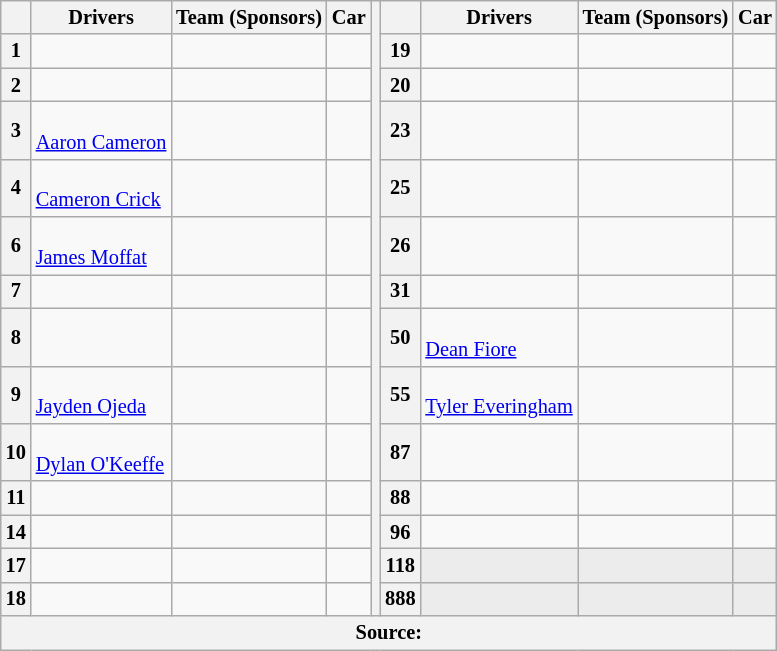<table class="wikitable" style="font-size: 85%;">
<tr>
<th></th>
<th>Drivers</th>
<th>Team (Sponsors)</th>
<th>Car</th>
<th rowspan="14"></th>
<th></th>
<th>Drivers</th>
<th>Team (Sponsors)</th>
<th>Car</th>
</tr>
<tr>
<th>1</th>
<td><br></td>
<td><br></td>
<td></td>
<th>19</th>
<td><br></td>
<td><br></td>
<td></td>
</tr>
<tr>
<th>2</th>
<td><br></td>
<td><br></td>
<td></td>
<th>20</th>
<td><br></td>
<td><br></td>
<td></td>
</tr>
<tr>
<th>3</th>
<td><br> <a href='#'>Aaron Cameron</a></td>
<td><br></td>
<td></td>
<th>23</th>
<td><br></td>
<td><br></td>
<td></td>
</tr>
<tr>
<th>4</th>
<td><br> <a href='#'>Cameron Crick</a></td>
<td><br></td>
<td></td>
<th>25</th>
<td><br></td>
<td><br></td>
<td></td>
</tr>
<tr>
<th>6</th>
<td><br> <a href='#'>James Moffat</a></td>
<td><br></td>
<td></td>
<th>26</th>
<td><br></td>
<td><br></td>
<td></td>
</tr>
<tr>
<th>7</th>
<td><br></td>
<td><br></td>
<td></td>
<th>31</th>
<td><br></td>
<td><br></td>
<td></td>
</tr>
<tr>
<th>8</th>
<td><br></td>
<td><br></td>
<td></td>
<th>50</th>
<td><br> <a href='#'>Dean Fiore</a></td>
<td><br></td>
<td></td>
</tr>
<tr>
<th>9</th>
<td><br> <a href='#'>Jayden Ojeda</a></td>
<td><br></td>
<td></td>
<th>55</th>
<td><br> <a href='#'>Tyler Everingham</a></td>
<td><br></td>
<td></td>
</tr>
<tr>
<th>10</th>
<td><br> <a href='#'>Dylan O'Keeffe</a></td>
<td><br></td>
<td></td>
<th>87</th>
<td><br></td>
<td><br></td>
<td></td>
</tr>
<tr>
<th>11</th>
<td><br></td>
<td><br></td>
<td></td>
<th>88</th>
<td><br></td>
<td><br></td>
<td></td>
</tr>
<tr>
<th>14</th>
<td><br></td>
<td><br></td>
<td></td>
<th>96</th>
<td><br></td>
<td><br></td>
<td></td>
</tr>
<tr>
<th>17</th>
<td><br></td>
<td><br></td>
<td></td>
<th>118</th>
<td style="background:#ececec;"><br></td>
<td style="background:#ececec;"><br></td>
<td style="background:#ececec;"></td>
</tr>
<tr>
<th>18</th>
<td><br></td>
<td><br></td>
<td></td>
<th>888</th>
<td style="background:#ececec;"><br></td>
<td style="background:#ececec;"><br></td>
<td style="background:#ececec;"></td>
</tr>
<tr>
<th colspan="9">Source:</th>
</tr>
</table>
